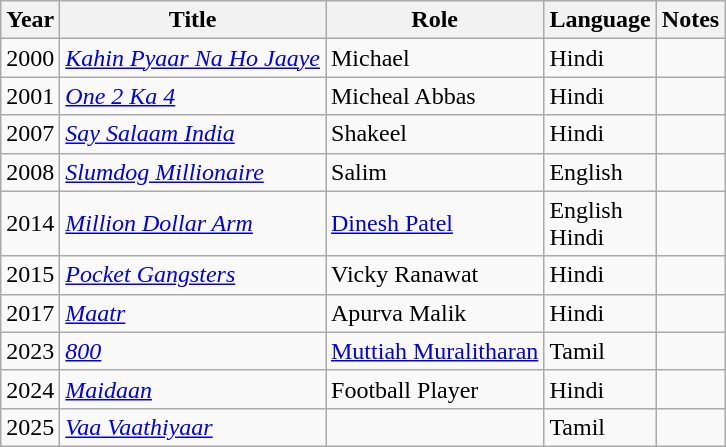<table class="wikitable" border="1">
<tr>
<th>Year</th>
<th>Title</th>
<th>Role</th>
<th>Language</th>
<th>Notes</th>
</tr>
<tr>
<td>2000</td>
<td><em><a href='#'>Kahin Pyaar Na Ho Jaaye</a></em></td>
<td>Michael</td>
<td>Hindi</td>
<td></td>
</tr>
<tr>
<td>2001</td>
<td><em><a href='#'>One 2 Ka 4</a></em></td>
<td>Micheal Abbas</td>
<td>Hindi</td>
<td></td>
</tr>
<tr>
<td>2007</td>
<td><em><a href='#'>Say Salaam India</a></em></td>
<td>Shakeel</td>
<td>Hindi</td>
<td></td>
</tr>
<tr>
<td>2008</td>
<td><em><a href='#'>Slumdog Millionaire</a></em></td>
<td>Salim</td>
<td>English</td>
<td></td>
</tr>
<tr>
<td>2014</td>
<td><em><a href='#'>Million Dollar Arm</a></em></td>
<td><a href='#'>Dinesh Patel</a></td>
<td>English<br>Hindi</td>
<td></td>
</tr>
<tr>
<td>2015</td>
<td><em><a href='#'>Pocket Gangsters</a></em></td>
<td>Vicky Ranawat</td>
<td>Hindi</td>
<td></td>
</tr>
<tr>
<td>2017</td>
<td><em><a href='#'>Maatr</a></em></td>
<td>Apurva Malik</td>
<td>Hindi</td>
<td></td>
</tr>
<tr>
<td>2023</td>
<td><em><a href='#'>800</a></em></td>
<td><a href='#'>Muttiah Muralitharan</a></td>
<td>Tamil</td>
<td></td>
</tr>
<tr>
<td rowspan="1">2024</td>
<td><em><a href='#'>Maidaan</a></em></td>
<td>Football Player</td>
<td>Hindi</td>
<td></td>
</tr>
<tr>
<td rowspan="1">2025</td>
<td><em><a href='#'>Vaa Vaathiyaar</a></em></td>
<td></td>
<td>Tamil</td>
<td></td>
</tr>
</table>
